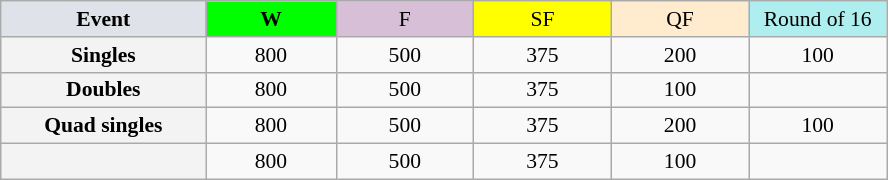<table class="wikitable nowrap" style="font-size:90%; text-align:center">
<tr>
<th style="width:130px; background:#dfe2e9;">Event</th>
<th style="width:80px; background:lime;">W</th>
<td style="width:85px; background:thistle;">F</td>
<td style="width:85px; background:#ff0;">SF</td>
<td style="width:85px; background:#ffebcd;">QF</td>
<td style="width:85px; background:#afeeee;">Round of 16</td>
</tr>
<tr>
<th style="background:#f3f3f3;">Singles</th>
<td>800</td>
<td>500</td>
<td>375</td>
<td>200</td>
<td>100</td>
</tr>
<tr>
<th style="background:#f3f3f3;">Doubles</th>
<td>800</td>
<td>500</td>
<td>375</td>
<td>100</td>
<td></td>
</tr>
<tr>
<th style="background:#f3f3f3;">Quad singles</th>
<td>800</td>
<td>500</td>
<td>375</td>
<td>200</td>
<td>100</td>
</tr>
<tr>
<th style="background:#f3f3f3;"></th>
<td>800</td>
<td>500</td>
<td>375</td>
<td>100</td>
<td></td>
</tr>
</table>
